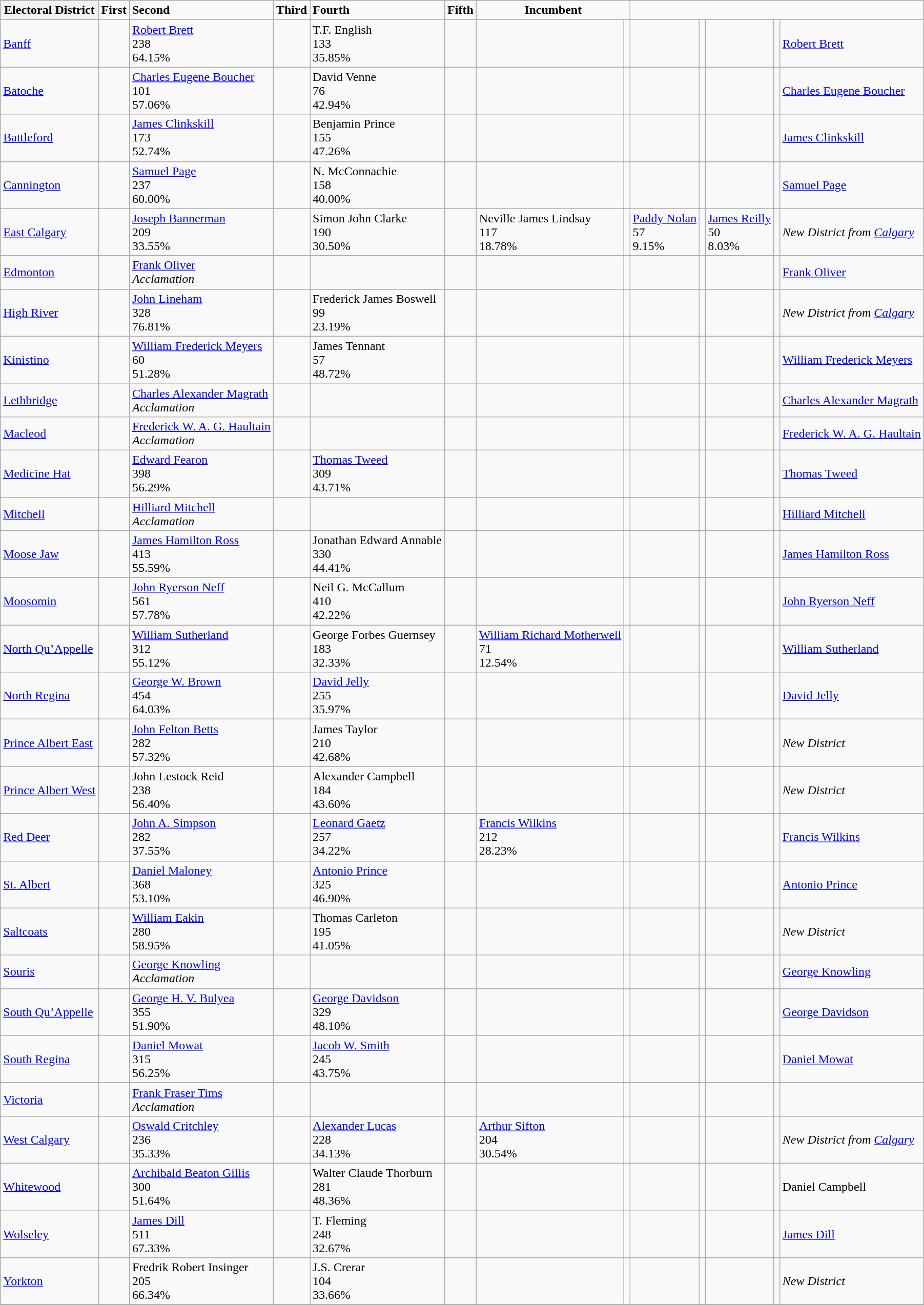<table class="wikitable">
<tr>
<th>Electoral District</th>
<td><strong>First</strong></td>
<td><strong>Second</strong></td>
<td><strong>Third</strong></td>
<td><strong>Fourth</strong></td>
<td><strong>Fifth</strong></td>
<td colspan="2" style="text-align: center;"><strong>Incumbent</strong></td>
</tr>
<tr>
<td><a href='#'>Banff</a></td>
<td></td>
<td><a href='#'>Robert Brett</a><br>238<br>64.15%</td>
<td></td>
<td>T.F. English<br>133<br>35.85%</td>
<td></td>
<td></td>
<td></td>
<td></td>
<td></td>
<td></td>
<td></td>
<td><a href='#'>Robert Brett</a></td>
</tr>
<tr>
<td><a href='#'>Batoche</a></td>
<td></td>
<td><a href='#'>Charles Eugene Boucher</a><br>101<br>57.06%</td>
<td></td>
<td>David Venne<br>76<br>42.94%</td>
<td></td>
<td></td>
<td></td>
<td></td>
<td></td>
<td></td>
<td></td>
<td><a href='#'>Charles Eugene Boucher</a></td>
</tr>
<tr>
<td><a href='#'>Battleford</a></td>
<td></td>
<td><a href='#'>James Clinkskill</a><br>173<br>52.74%</td>
<td></td>
<td>Benjamin Prince<br>155<br>47.26%</td>
<td></td>
<td></td>
<td></td>
<td></td>
<td></td>
<td></td>
<td></td>
<td><a href='#'>James Clinkskill</a></td>
</tr>
<tr>
<td><a href='#'>Cannington</a></td>
<td></td>
<td><a href='#'>Samuel Page</a><br>237<br>60.00%</td>
<td></td>
<td>N. McConnachie<br>158<br>40.00%</td>
<td></td>
<td></td>
<td></td>
<td></td>
<td></td>
<td></td>
<td></td>
<td><a href='#'>Samuel Page</a></td>
</tr>
<tr>
<td><a href='#'>East Calgary</a></td>
<td></td>
<td><a href='#'>Joseph Bannerman</a><br>209<br>33.55%</td>
<td></td>
<td>Simon John Clarke<br>190<br>30.50%</td>
<td></td>
<td>Neville James Lindsay<br>117<br>18.78%</td>
<td></td>
<td><a href='#'>Paddy Nolan</a><br>57<br>9.15%</td>
<td></td>
<td><a href='#'>James Reilly</a><br>50<br>8.03%</td>
<td></td>
<td><em>New District from <a href='#'>Calgary</a></em></td>
</tr>
<tr>
<td><a href='#'>Edmonton</a></td>
<td></td>
<td><a href='#'>Frank Oliver</a><br><em>Acclamation</em></td>
<td></td>
<td></td>
<td></td>
<td></td>
<td></td>
<td></td>
<td></td>
<td></td>
<td></td>
<td><a href='#'>Frank Oliver</a></td>
</tr>
<tr>
<td><a href='#'>High River</a></td>
<td></td>
<td><a href='#'>John Lineham</a><br>328<br>76.81%</td>
<td></td>
<td>Frederick James Boswell<br>99<br>23.19%</td>
<td></td>
<td></td>
<td></td>
<td></td>
<td></td>
<td></td>
<td></td>
<td><em>New District from <a href='#'>Calgary</a></em></td>
</tr>
<tr>
<td><a href='#'>Kinistino</a></td>
<td></td>
<td><a href='#'>William Frederick Meyers</a><br>60<br>51.28%</td>
<td></td>
<td>James Tennant<br>57<br>48.72%</td>
<td></td>
<td></td>
<td></td>
<td></td>
<td></td>
<td></td>
<td></td>
<td><a href='#'>William Frederick Meyers</a></td>
</tr>
<tr>
<td><a href='#'>Lethbridge</a></td>
<td></td>
<td><a href='#'>Charles Alexander Magrath</a><br><em>Acclamation</em></td>
<td></td>
<td></td>
<td></td>
<td></td>
<td></td>
<td></td>
<td></td>
<td></td>
<td></td>
<td><a href='#'>Charles Alexander Magrath</a></td>
</tr>
<tr>
<td><a href='#'>Macleod</a></td>
<td></td>
<td><a href='#'>Frederick W. A. G. Haultain</a><br><em>Acclamation</em></td>
<td></td>
<td></td>
<td></td>
<td></td>
<td></td>
<td></td>
<td></td>
<td></td>
<td></td>
<td><a href='#'>Frederick W. A. G. Haultain</a></td>
</tr>
<tr>
<td><a href='#'>Medicine Hat</a></td>
<td></td>
<td><a href='#'>Edward Fearon</a><br>398<br>56.29%</td>
<td></td>
<td><a href='#'>Thomas Tweed</a><br>309<br>43.71%</td>
<td></td>
<td></td>
<td></td>
<td></td>
<td></td>
<td></td>
<td></td>
<td><a href='#'>Thomas Tweed</a></td>
</tr>
<tr>
<td><a href='#'>Mitchell</a></td>
<td></td>
<td><a href='#'>Hilliard Mitchell</a><br><em>Acclamation</em></td>
<td></td>
<td></td>
<td></td>
<td></td>
<td></td>
<td></td>
<td></td>
<td></td>
<td></td>
<td><a href='#'>Hilliard Mitchell</a></td>
</tr>
<tr>
<td><a href='#'>Moose Jaw</a></td>
<td></td>
<td><a href='#'>James Hamilton Ross</a><br>413<br>55.59%</td>
<td></td>
<td>Jonathan Edward Annable<br>330<br>44.41%</td>
<td></td>
<td></td>
<td></td>
<td></td>
<td></td>
<td></td>
<td></td>
<td><a href='#'>James Hamilton Ross</a></td>
</tr>
<tr>
<td><a href='#'>Moosomin</a></td>
<td></td>
<td><a href='#'>John Ryerson Neff</a><br>561<br>57.78%</td>
<td></td>
<td>Neil G. McCallum<br>410<br>42.22%</td>
<td></td>
<td></td>
<td></td>
<td></td>
<td></td>
<td></td>
<td></td>
<td><a href='#'>John Ryerson Neff</a></td>
</tr>
<tr>
<td><a href='#'>North Qu’Appelle</a></td>
<td></td>
<td><a href='#'>William Sutherland</a><br>312<br>55.12%</td>
<td></td>
<td>George Forbes Guernsey<br>183<br>32.33%</td>
<td></td>
<td><a href='#'>William Richard Motherwell</a><br>71<br>12.54%</td>
<td></td>
<td></td>
<td></td>
<td></td>
<td></td>
<td><a href='#'>William Sutherland</a></td>
</tr>
<tr>
<td><a href='#'>North Regina</a></td>
<td></td>
<td><a href='#'>George W. Brown</a><br>454<br>64.03%</td>
<td></td>
<td><a href='#'>David Jelly</a><br>255<br>35.97%</td>
<td></td>
<td></td>
<td></td>
<td></td>
<td></td>
<td></td>
<td></td>
<td><a href='#'>David Jelly</a></td>
</tr>
<tr>
<td><a href='#'>Prince Albert East</a></td>
<td></td>
<td><a href='#'>John Felton Betts</a><br>282<br>57.32%</td>
<td></td>
<td>James Taylor<br>210<br>42.68%</td>
<td></td>
<td></td>
<td></td>
<td></td>
<td></td>
<td></td>
<td></td>
<td><em>New District</em></td>
</tr>
<tr>
<td><a href='#'>Prince Albert West</a></td>
<td></td>
<td>John Lestock Reid<br>238<br>56.40%</td>
<td></td>
<td>Alexander Campbell<br>184<br>43.60%</td>
<td></td>
<td></td>
<td></td>
<td></td>
<td></td>
<td></td>
<td></td>
<td><em>New District</em></td>
</tr>
<tr>
<td><a href='#'>Red Deer</a></td>
<td></td>
<td><a href='#'>John A. Simpson</a><br>282<br>37.55%</td>
<td></td>
<td><a href='#'>Leonard Gaetz</a><br>257<br>34.22%</td>
<td></td>
<td><a href='#'>Francis Wilkins</a><br>212<br>28.23%</td>
<td></td>
<td></td>
<td></td>
<td></td>
<td></td>
<td><a href='#'>Francis Wilkins</a></td>
</tr>
<tr>
<td><a href='#'>St. Albert</a></td>
<td></td>
<td><a href='#'>Daniel Maloney</a><br>368<br>53.10%</td>
<td></td>
<td><a href='#'>Antonio Prince</a><br>325<br>46.90%</td>
<td></td>
<td></td>
<td></td>
<td></td>
<td></td>
<td></td>
<td></td>
<td><a href='#'>Antonio Prince</a></td>
</tr>
<tr>
<td><a href='#'>Saltcoats</a></td>
<td></td>
<td><a href='#'>William Eakin</a><br>280<br>58.95%</td>
<td></td>
<td>Thomas Carleton<br>195<br>41.05%</td>
<td></td>
<td></td>
<td></td>
<td></td>
<td></td>
<td></td>
<td></td>
<td><em>New District</em></td>
</tr>
<tr>
<td><a href='#'>Souris</a></td>
<td></td>
<td><a href='#'>George Knowling</a><br><em>Acclamation</em></td>
<td></td>
<td></td>
<td></td>
<td></td>
<td></td>
<td></td>
<td></td>
<td></td>
<td></td>
<td><a href='#'>George Knowling</a></td>
</tr>
<tr>
<td><a href='#'>South Qu’Appelle</a></td>
<td></td>
<td><a href='#'>George H. V. Bulyea</a><br>355<br>51.90%</td>
<td></td>
<td><a href='#'>George Davidson</a><br>329<br>48.10%</td>
<td></td>
<td></td>
<td></td>
<td></td>
<td></td>
<td></td>
<td></td>
<td><a href='#'>George Davidson</a></td>
</tr>
<tr>
<td><a href='#'>South Regina</a></td>
<td></td>
<td><a href='#'>Daniel Mowat</a><br>315<br>56.25%</td>
<td></td>
<td><a href='#'>Jacob W. Smith</a><br>245<br>43.75%</td>
<td></td>
<td></td>
<td></td>
<td></td>
<td></td>
<td></td>
<td></td>
<td><a href='#'>Daniel Mowat</a></td>
</tr>
<tr>
<td><a href='#'>Victoria</a></td>
<td></td>
<td><a href='#'>Frank Fraser Tims</a><br><em>Acclamation</em></td>
<td></td>
<td></td>
<td></td>
<td></td>
<td></td>
<td></td>
<td></td>
<td></td>
<td></td>
<td></td>
</tr>
<tr>
<td><a href='#'>West Calgary</a></td>
<td></td>
<td><a href='#'>Oswald Critchley</a><br>236<br>35.33%</td>
<td></td>
<td><a href='#'>Alexander Lucas</a><br>228<br>34.13%</td>
<td></td>
<td><a href='#'>Arthur Sifton</a><br>204<br>30.54%</td>
<td></td>
<td></td>
<td></td>
<td></td>
<td></td>
<td><em>New District from <a href='#'>Calgary</a></em></td>
</tr>
<tr>
<td><a href='#'>Whitewood</a></td>
<td></td>
<td><a href='#'>Archibald Beaton Gillis</a><br>300<br>51.64%</td>
<td></td>
<td>Walter Claude Thorburn<br>281<br>48.36%</td>
<td></td>
<td></td>
<td></td>
<td></td>
<td></td>
<td></td>
<td></td>
<td>Daniel Campbell</td>
</tr>
<tr>
<td><a href='#'>Wolseley</a></td>
<td></td>
<td><a href='#'>James Dill</a><br>511<br>67.33%</td>
<td></td>
<td>T. Fleming<br>248<br>32.67%</td>
<td></td>
<td></td>
<td></td>
<td></td>
<td></td>
<td></td>
<td></td>
<td><a href='#'>James Dill</a></td>
</tr>
<tr>
<td><a href='#'>Yorkton</a></td>
<td></td>
<td>Fredrik Robert Insinger<br>205<br>66.34%</td>
<td></td>
<td>J.S. Crerar<br>104<br>33.66%</td>
<td></td>
<td></td>
<td></td>
<td></td>
<td></td>
<td></td>
<td></td>
<td><em>New District</em></td>
</tr>
<tr>
</tr>
</table>
